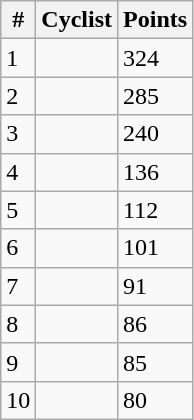<table class="wikitable">
<tr>
<th>#</th>
<th>Cyclist</th>
<th>Points</th>
</tr>
<tr>
<td>1</td>
<td align=left></td>
<td>324</td>
</tr>
<tr>
<td>2</td>
<td align=left></td>
<td>285</td>
</tr>
<tr>
<td>3</td>
<td align=left></td>
<td>240</td>
</tr>
<tr>
<td>4</td>
<td align=left></td>
<td>136</td>
</tr>
<tr>
<td>5</td>
<td align=left></td>
<td>112</td>
</tr>
<tr>
<td>6</td>
<td align=left></td>
<td>101</td>
</tr>
<tr>
<td>7</td>
<td align=left></td>
<td>91</td>
</tr>
<tr>
<td>8</td>
<td align=left></td>
<td>86</td>
</tr>
<tr>
<td>9</td>
<td align=left></td>
<td>85</td>
</tr>
<tr>
<td>10</td>
<td align=left></td>
<td>80</td>
</tr>
</table>
